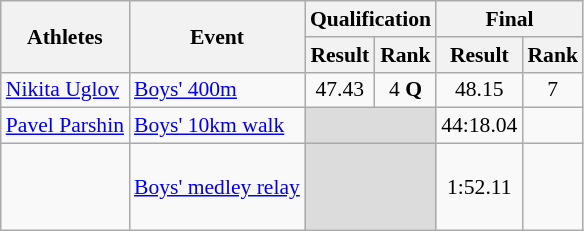<table class="wikitable" border="1" style="font-size:90%">
<tr>
<th rowspan=2>Athletes</th>
<th rowspan=2>Event</th>
<th colspan=2>Qualification</th>
<th colspan=2>Final</th>
</tr>
<tr>
<th>Result</th>
<th>Rank</th>
<th>Result</th>
<th>Rank</th>
</tr>
<tr>
<td><a href='#'>Nikita Uglov</a></td>
<td><a href='#'>Boys' 400m</a></td>
<td align=center>47.43</td>
<td align=center>4 <strong>Q</strong></td>
<td align=center>48.15</td>
<td align=center>7</td>
</tr>
<tr>
<td><a href='#'>Pavel Parshin</a></td>
<td><a href='#'>Boys' 10km walk</a></td>
<td colspan=2 bgcolor=#DCDCDC></td>
<td align=center>44:18.04</td>
<td align=center></td>
</tr>
<tr>
<td><br><br><br></td>
<td><a href='#'>Boys' medley relay</a></td>
<td colspan=2 bgcolor=#DCDCDC></td>
<td align=center>1:52.11</td>
<td align=center></td>
</tr>
</table>
